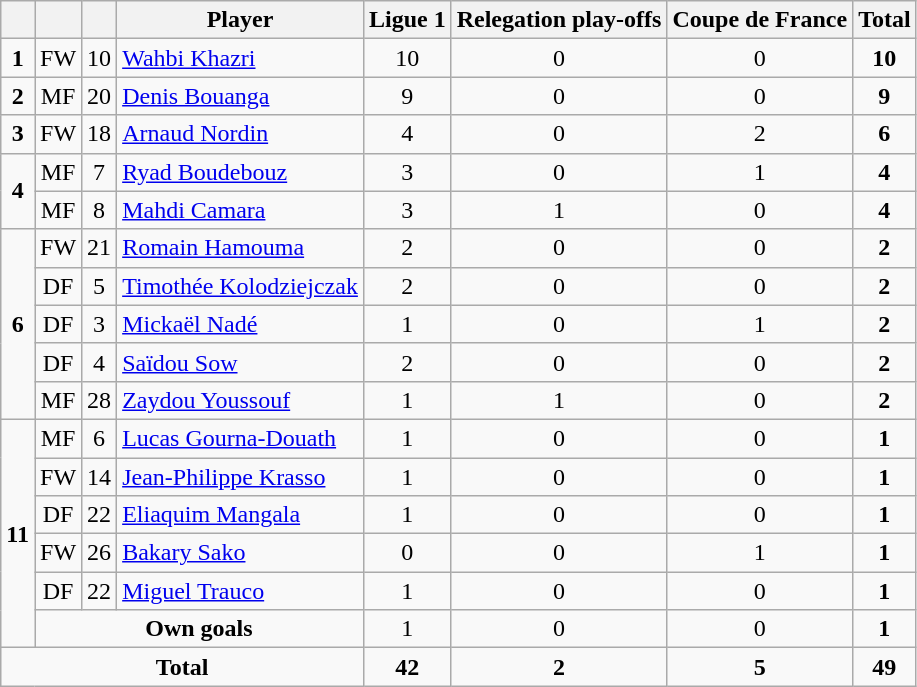<table class="wikitable sortable" style="text-align:center">
<tr>
<th></th>
<th></th>
<th></th>
<th>Player</th>
<th>Ligue 1</th>
<th>Relegation play-offs</th>
<th>Coupe de France</th>
<th><strong>Total</strong></th>
</tr>
<tr>
<td><strong>1</strong></td>
<td>FW</td>
<td>10</td>
<td style="text-align:left;"> <a href='#'>Wahbi Khazri</a></td>
<td>10</td>
<td>0</td>
<td>0</td>
<td><strong>10</strong></td>
</tr>
<tr>
<td><strong>2</strong></td>
<td>MF</td>
<td>20</td>
<td style="text-align:left;"> <a href='#'>Denis Bouanga</a></td>
<td>9</td>
<td>0</td>
<td>0</td>
<td><strong>9</strong></td>
</tr>
<tr>
<td><strong>3</strong></td>
<td>FW</td>
<td>18</td>
<td style="text-align:left;"> <a href='#'>Arnaud Nordin</a></td>
<td>4</td>
<td>0</td>
<td>2</td>
<td><strong>6</strong></td>
</tr>
<tr>
<td rowspan=2><strong>4</strong></td>
<td>MF</td>
<td>7</td>
<td style="text-align:left;"> <a href='#'>Ryad Boudebouz</a></td>
<td>3</td>
<td>0</td>
<td>1</td>
<td><strong>4</strong></td>
</tr>
<tr>
<td>MF</td>
<td>8</td>
<td style="text-align:left;"> <a href='#'>Mahdi Camara</a></td>
<td>3</td>
<td>1</td>
<td>0</td>
<td><strong>4</strong></td>
</tr>
<tr>
<td rowspan=5><strong>6</strong></td>
<td>FW</td>
<td>21</td>
<td style="text-align:left;"> <a href='#'>Romain Hamouma</a></td>
<td>2</td>
<td>0</td>
<td>0</td>
<td><strong>2</strong></td>
</tr>
<tr>
<td>DF</td>
<td>5</td>
<td style="text-align:left;"> <a href='#'>Timothée Kolodziejczak</a></td>
<td>2</td>
<td>0</td>
<td>0</td>
<td><strong>2</strong></td>
</tr>
<tr>
<td>DF</td>
<td>3</td>
<td style="text-align:left;"> <a href='#'>Mickaël Nadé</a></td>
<td>1</td>
<td>0</td>
<td>1</td>
<td><strong>2</strong></td>
</tr>
<tr>
<td>DF</td>
<td>4</td>
<td style="text-align:left;"> <a href='#'>Saïdou Sow</a></td>
<td>2</td>
<td>0</td>
<td>0</td>
<td><strong>2</strong></td>
</tr>
<tr>
<td>MF</td>
<td>28</td>
<td style="text-align:left;"> <a href='#'>Zaydou Youssouf</a></td>
<td>1</td>
<td>1</td>
<td>0</td>
<td><strong>2</strong></td>
</tr>
<tr>
<td rowspan=6><strong>11</strong></td>
<td>MF</td>
<td>6</td>
<td style="text-align:left;"> <a href='#'>Lucas Gourna-Douath</a></td>
<td>1</td>
<td>0</td>
<td>0</td>
<td><strong>1</strong></td>
</tr>
<tr>
<td>FW</td>
<td>14</td>
<td style="text-align:left;"> <a href='#'>Jean-Philippe Krasso</a></td>
<td>1</td>
<td>0</td>
<td>0</td>
<td><strong>1</strong></td>
</tr>
<tr>
<td>DF</td>
<td>22</td>
<td style="text-align:left;"> <a href='#'>Eliaquim Mangala</a></td>
<td>1</td>
<td>0</td>
<td>0</td>
<td><strong>1</strong></td>
</tr>
<tr>
<td>FW</td>
<td>26</td>
<td style="text-align:left;"> <a href='#'>Bakary Sako</a></td>
<td>0</td>
<td>0</td>
<td>1</td>
<td><strong>1</strong></td>
</tr>
<tr>
<td>DF</td>
<td>22</td>
<td style="text-align:left;"> <a href='#'>Miguel Trauco</a></td>
<td>1</td>
<td>0</td>
<td>0</td>
<td><strong>1</strong></td>
</tr>
<tr>
<td colspan="3"><strong>Own goals</strong></td>
<td>1</td>
<td>0</td>
<td>0</td>
<td><strong>1</strong></td>
</tr>
<tr class="sortbottom">
<td colspan="4"><strong>Total</strong></td>
<td><strong>42</strong></td>
<td><strong>2</strong></td>
<td><strong>5</strong></td>
<td><strong>49</strong></td>
</tr>
</table>
